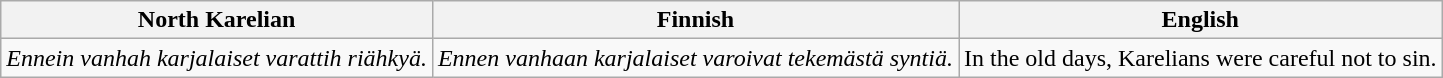<table class="wikitable">
<tr>
<th>North Karelian</th>
<th>Finnish</th>
<th>English</th>
</tr>
<tr>
<td><em>Ennein vanhah karjalaiset varattih riähkyä.</em></td>
<td><em>Ennen vanhaan karjalaiset varoivat tekemästä syntiä.</em></td>
<td>In the old days, Karelians were careful not to sin.</td>
</tr>
</table>
